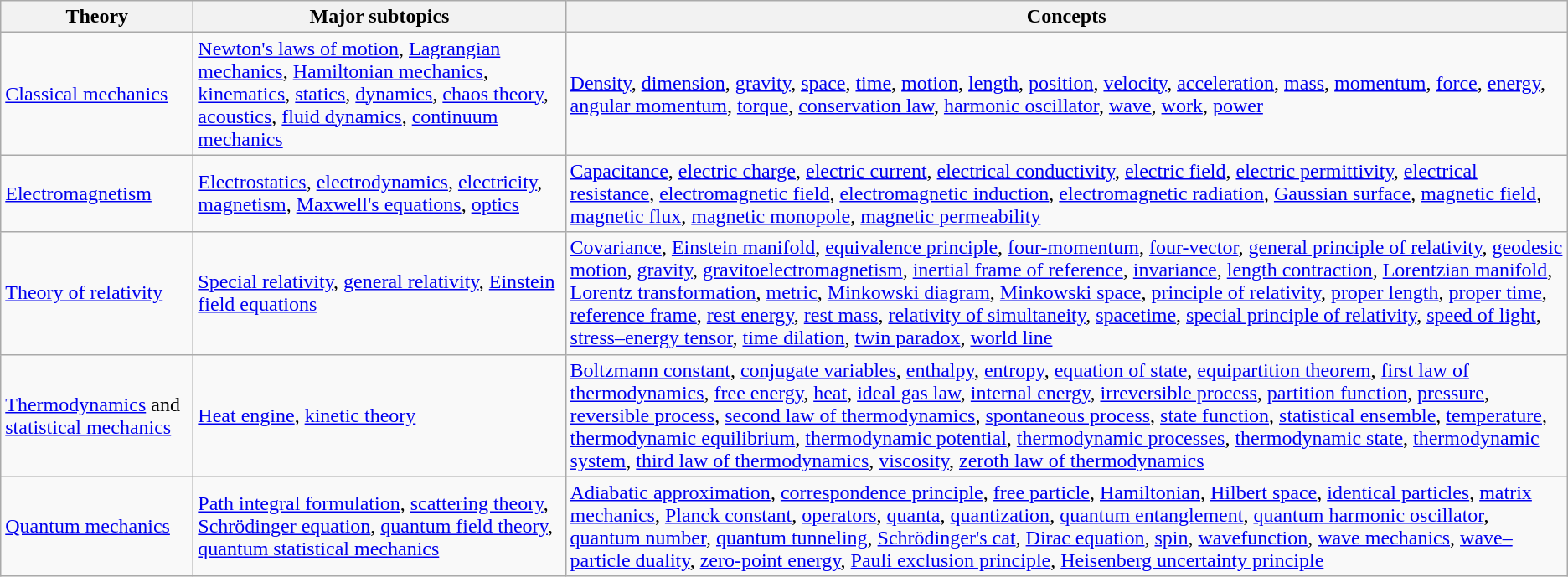<table class="wikitable">
<tr>
<th>Theory</th>
<th>Major subtopics</th>
<th>Concepts</th>
</tr>
<tr>
<td><a href='#'>Classical mechanics</a></td>
<td><a href='#'>Newton's laws of motion</a>, <a href='#'>Lagrangian mechanics</a>, <a href='#'>Hamiltonian mechanics</a>, <a href='#'>kinematics</a>, <a href='#'>statics</a>, <a href='#'>dynamics</a>, <a href='#'>chaos theory</a>, <a href='#'>acoustics</a>, <a href='#'>fluid dynamics</a>, <a href='#'>continuum mechanics</a></td>
<td><a href='#'>Density</a>, <a href='#'>dimension</a>, <a href='#'>gravity</a>, <a href='#'>space</a>, <a href='#'>time</a>, <a href='#'>motion</a>, <a href='#'>length</a>, <a href='#'>position</a>, <a href='#'>velocity</a>, <a href='#'>acceleration</a>, <a href='#'>mass</a>, <a href='#'>momentum</a>, <a href='#'>force</a>, <a href='#'>energy</a>, <a href='#'>angular momentum</a>, <a href='#'>torque</a>, <a href='#'>conservation law</a>, <a href='#'>harmonic oscillator</a>, <a href='#'>wave</a>, <a href='#'>work</a>, <a href='#'>power</a></td>
</tr>
<tr>
<td><a href='#'>Electromagnetism</a></td>
<td><a href='#'>Electrostatics</a>, <a href='#'>electrodynamics</a>, <a href='#'>electricity</a>, <a href='#'>magnetism</a>, <a href='#'>Maxwell's equations</a>, <a href='#'>optics</a></td>
<td><a href='#'>Capacitance</a>, <a href='#'>electric charge</a>, <a href='#'>electric current</a>, <a href='#'>electrical conductivity</a>, <a href='#'>electric field</a>, <a href='#'>electric permittivity</a>, <a href='#'>electrical resistance</a>, <a href='#'>electromagnetic field</a>, <a href='#'>electromagnetic induction</a>, <a href='#'>electromagnetic radiation</a>, <a href='#'>Gaussian surface</a>, <a href='#'>magnetic field</a>, <a href='#'>magnetic flux</a>, <a href='#'>magnetic monopole</a>, <a href='#'>magnetic permeability</a></td>
</tr>
<tr>
<td><a href='#'>Theory of relativity</a></td>
<td><a href='#'>Special relativity</a>, <a href='#'>general relativity</a>, <a href='#'>Einstein field equations</a></td>
<td><a href='#'>Covariance</a>, <a href='#'>Einstein manifold</a>, <a href='#'>equivalence principle</a>, <a href='#'>four-momentum</a>, <a href='#'>four-vector</a>, <a href='#'>general principle of relativity</a>, <a href='#'>geodesic motion</a>, <a href='#'>gravity</a>, <a href='#'>gravitoelectromagnetism</a>, <a href='#'>inertial frame of reference</a>, <a href='#'>invariance</a>, <a href='#'>length contraction</a>, <a href='#'>Lorentzian manifold</a>, <a href='#'>Lorentz transformation</a>, <a href='#'>metric</a>, <a href='#'>Minkowski diagram</a>, <a href='#'>Minkowski space</a>, <a href='#'>principle of relativity</a>, <a href='#'>proper length</a>, <a href='#'>proper time</a>, <a href='#'>reference frame</a>, <a href='#'>rest energy</a>, <a href='#'>rest mass</a>, <a href='#'>relativity of simultaneity</a>, <a href='#'>spacetime</a>, <a href='#'>special principle of relativity</a>, <a href='#'>speed of light</a>, <a href='#'>stress–energy tensor</a>, <a href='#'>time dilation</a>, <a href='#'>twin paradox</a>, <a href='#'>world line</a></td>
</tr>
<tr>
<td><a href='#'>Thermodynamics</a> and <a href='#'>statistical mechanics</a></td>
<td><a href='#'>Heat engine</a>, <a href='#'>kinetic theory</a></td>
<td><a href='#'>Boltzmann constant</a>, <a href='#'>conjugate variables</a>, <a href='#'>enthalpy</a>, <a href='#'>entropy</a>, <a href='#'>equation of state</a>, <a href='#'>equipartition theorem</a>, <a href='#'>first law of thermodynamics</a>, <a href='#'>free energy</a>, <a href='#'>heat</a>, <a href='#'>ideal gas law</a>, <a href='#'>internal energy</a>, <a href='#'>irreversible process</a>, <a href='#'>partition function</a>, <a href='#'>pressure</a>, <a href='#'>reversible process</a>, <a href='#'>second law of thermodynamics</a>, <a href='#'>spontaneous process</a>, <a href='#'>state function</a>, <a href='#'>statistical ensemble</a>, <a href='#'>temperature</a>, <a href='#'>thermodynamic equilibrium</a>, <a href='#'>thermodynamic potential</a>, <a href='#'>thermodynamic processes</a>, <a href='#'>thermodynamic state</a>, <a href='#'>thermodynamic system</a>, <a href='#'>third law of thermodynamics</a>, <a href='#'>viscosity</a>, <a href='#'>zeroth law of thermodynamics</a></td>
</tr>
<tr>
<td><a href='#'>Quantum mechanics</a></td>
<td><a href='#'>Path integral formulation</a>, <a href='#'>scattering theory</a>, <a href='#'>Schrödinger equation</a>, <a href='#'>quantum field theory</a>, <a href='#'>quantum statistical mechanics</a></td>
<td><a href='#'>Adiabatic approximation</a>, <a href='#'>correspondence principle</a>, <a href='#'>free particle</a>, <a href='#'>Hamiltonian</a>, <a href='#'>Hilbert space</a>, <a href='#'>identical particles</a>, <a href='#'>matrix mechanics</a>, <a href='#'>Planck constant</a>, <a href='#'>operators</a>, <a href='#'>quanta</a>, <a href='#'>quantization</a>, <a href='#'>quantum entanglement</a>, <a href='#'>quantum harmonic oscillator</a>, <a href='#'>quantum number</a>, <a href='#'>quantum tunneling</a>, <a href='#'>Schrödinger's cat</a>, <a href='#'>Dirac equation</a>, <a href='#'>spin</a>, <a href='#'>wavefunction</a>, <a href='#'>wave mechanics</a>, <a href='#'>wave–particle duality</a>, <a href='#'>zero-point energy</a>, <a href='#'>Pauli exclusion principle</a>, <a href='#'>Heisenberg uncertainty principle</a></td>
</tr>
</table>
